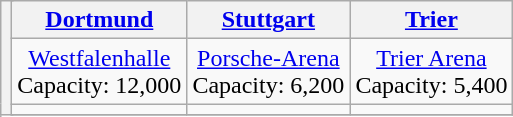<table class="wikitable" style="text-align:center">
<tr>
<th rowspan="4" colspan="2"><br></th>
<th> <a href='#'>Dortmund</a></th>
<th> <a href='#'>Stuttgart</a></th>
<th> <a href='#'>Trier</a></th>
</tr>
<tr>
<td><a href='#'>Westfalenhalle</a><br>Capacity: 12,000</td>
<td><a href='#'>Porsche-Arena</a><br>Capacity: 6,200</td>
<td><a href='#'>Trier Arena</a><br>Capacity: 5,400</td>
</tr>
<tr>
<td></td>
<td></td>
<td></td>
</tr>
<tr>
</tr>
</table>
